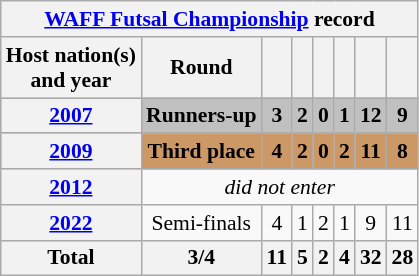<table class="wikitable" style="font-size:90%; text-align:center;">
<tr>
<th colspan="8"><a href='#'>WAFF Futsal Championship</a> record</th>
</tr>
<tr>
<th scope="col">Host nation(s)<br>and year</th>
<th scope="col">Round</th>
<th scope="col"></th>
<th scope="col"></th>
<th scope="col"></th>
<th scope="col"></th>
<th scope="col"></th>
<th scope="col"></th>
</tr>
<tr bgcolor="silver">
<th scope="row"> <a href='#'>2007</a></th>
<td><strong>Runners-up</strong></td>
<td><strong>3</strong></td>
<td><strong>2</strong></td>
<td><strong>0</strong></td>
<td><strong>1</strong></td>
<td><strong>12</strong></td>
<td><strong>9</strong></td>
</tr>
<tr bgcolor="#cc9966">
<th scope="row"> <a href='#'>2009</a></th>
<td><strong>Third place</strong></td>
<td><strong>4</strong></td>
<td><strong>2</strong></td>
<td><strong>0</strong></td>
<td><strong>2</strong></td>
<td><strong>11</strong></td>
<td><strong>8</strong></td>
</tr>
<tr>
<th scope="row"> <a href='#'>2012</a></th>
<td colspan="7"><em>did not enter</em></td>
</tr>
<tr>
<th scope="row"> <a href='#'>2022</a></th>
<td>Semi-finals</td>
<td>4</td>
<td>1</td>
<td>2</td>
<td>1</td>
<td>9</td>
<td>11</td>
</tr>
<tr>
<th><strong>Total</strong></th>
<th>3/4</th>
<th>11</th>
<th>5</th>
<th>2</th>
<th>4</th>
<th>32</th>
<th>28</th>
</tr>
</table>
